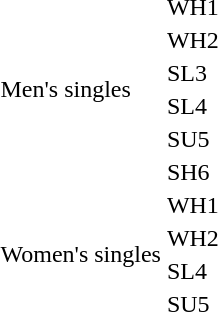<table>
<tr>
<td rowspan=6>Men's singles</td>
<td>WH1<br></td>
<td></td>
<td></td>
<td></td>
</tr>
<tr>
<td>WH2<br></td>
<td></td>
<td></td>
<td></td>
</tr>
<tr>
<td>SL3<br></td>
<td></td>
<td></td>
<td></td>
</tr>
<tr>
<td>SL4<br></td>
<td></td>
<td></td>
<td></td>
</tr>
<tr>
<td>SU5<br></td>
<td></td>
<td></td>
<td></td>
</tr>
<tr>
<td>SH6<br></td>
<td></td>
<td></td>
<td></td>
</tr>
<tr>
<td rowspan=4>Women's singles</td>
<td>WH1<br></td>
<td></td>
<td></td>
<td></td>
</tr>
<tr>
<td>WH2<br></td>
<td></td>
<td></td>
<td></td>
</tr>
<tr>
<td>SL4<br></td>
<td></td>
<td></td>
<td></td>
</tr>
<tr>
<td>SU5<br></td>
<td></td>
<td></td>
<td></td>
</tr>
</table>
